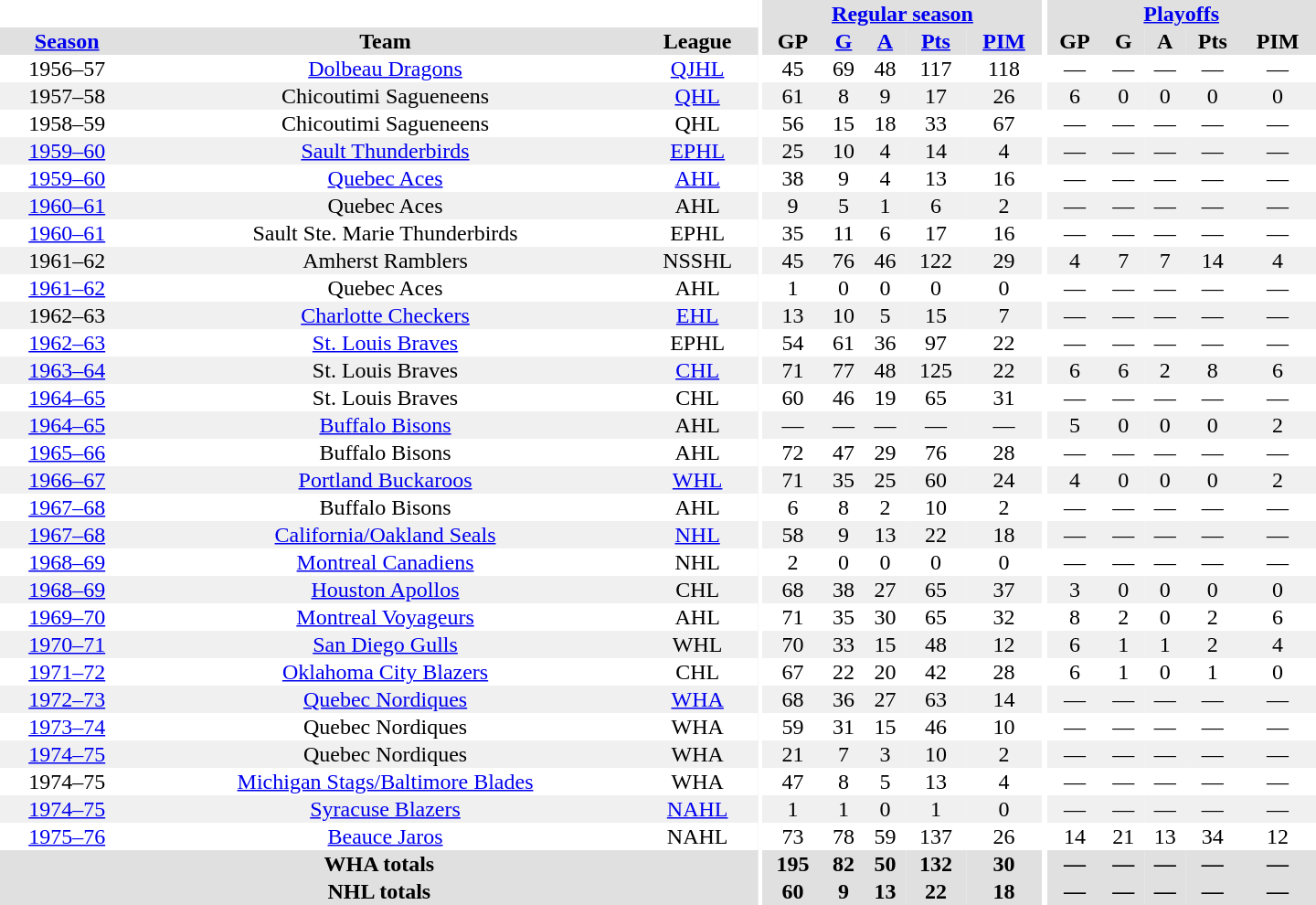<table border="0" cellpadding="1" cellspacing="0" style="text-align:center; width:60em">
<tr bgcolor="#e0e0e0">
<th colspan="3" bgcolor="#ffffff"></th>
<th rowspan="100" bgcolor="#ffffff"></th>
<th colspan="5"><a href='#'>Regular season</a></th>
<th rowspan="100" bgcolor="#ffffff"></th>
<th colspan="5"><a href='#'>Playoffs</a></th>
</tr>
<tr bgcolor="#e0e0e0">
<th><a href='#'>Season</a></th>
<th>Team</th>
<th>League</th>
<th>GP</th>
<th><a href='#'>G</a></th>
<th><a href='#'>A</a></th>
<th><a href='#'>Pts</a></th>
<th><a href='#'>PIM</a></th>
<th>GP</th>
<th>G</th>
<th>A</th>
<th>Pts</th>
<th>PIM</th>
</tr>
<tr>
<td>1956–57</td>
<td><a href='#'>Dolbeau Dragons</a></td>
<td><a href='#'>QJHL</a></td>
<td>45</td>
<td>69</td>
<td>48</td>
<td>117</td>
<td>118</td>
<td>—</td>
<td>—</td>
<td>—</td>
<td>—</td>
<td>—</td>
</tr>
<tr bgcolor="#f0f0f0">
<td>1957–58</td>
<td>Chicoutimi Sagueneens</td>
<td><a href='#'>QHL</a></td>
<td>61</td>
<td>8</td>
<td>9</td>
<td>17</td>
<td>26</td>
<td>6</td>
<td>0</td>
<td>0</td>
<td>0</td>
<td>0</td>
</tr>
<tr>
<td>1958–59</td>
<td>Chicoutimi Sagueneens</td>
<td>QHL</td>
<td>56</td>
<td>15</td>
<td>18</td>
<td>33</td>
<td>67</td>
<td>—</td>
<td>—</td>
<td>—</td>
<td>—</td>
<td>—</td>
</tr>
<tr bgcolor="#f0f0f0">
<td><a href='#'>1959–60</a></td>
<td><a href='#'>Sault Thunderbirds</a></td>
<td><a href='#'>EPHL</a></td>
<td>25</td>
<td>10</td>
<td>4</td>
<td>14</td>
<td>4</td>
<td>—</td>
<td>—</td>
<td>—</td>
<td>—</td>
<td>—</td>
</tr>
<tr>
<td><a href='#'>1959–60</a></td>
<td><a href='#'>Quebec Aces</a></td>
<td><a href='#'>AHL</a></td>
<td>38</td>
<td>9</td>
<td>4</td>
<td>13</td>
<td>16</td>
<td>—</td>
<td>—</td>
<td>—</td>
<td>—</td>
<td>—</td>
</tr>
<tr bgcolor="#f0f0f0">
<td><a href='#'>1960–61</a></td>
<td>Quebec Aces</td>
<td>AHL</td>
<td>9</td>
<td>5</td>
<td>1</td>
<td>6</td>
<td>2</td>
<td>—</td>
<td>—</td>
<td>—</td>
<td>—</td>
<td>—</td>
</tr>
<tr>
<td><a href='#'>1960–61</a></td>
<td>Sault Ste. Marie Thunderbirds</td>
<td>EPHL</td>
<td>35</td>
<td>11</td>
<td>6</td>
<td>17</td>
<td>16</td>
<td>—</td>
<td>—</td>
<td>—</td>
<td>—</td>
<td>—</td>
</tr>
<tr bgcolor="#f0f0f0">
<td>1961–62</td>
<td>Amherst Ramblers</td>
<td>NSSHL</td>
<td>45</td>
<td>76</td>
<td>46</td>
<td>122</td>
<td>29</td>
<td>4</td>
<td>7</td>
<td>7</td>
<td>14</td>
<td>4</td>
</tr>
<tr>
<td><a href='#'>1961–62</a></td>
<td>Quebec Aces</td>
<td>AHL</td>
<td>1</td>
<td>0</td>
<td>0</td>
<td>0</td>
<td>0</td>
<td>—</td>
<td>—</td>
<td>—</td>
<td>—</td>
<td>—</td>
</tr>
<tr bgcolor="#f0f0f0">
<td>1962–63</td>
<td><a href='#'>Charlotte Checkers</a></td>
<td><a href='#'>EHL</a></td>
<td>13</td>
<td>10</td>
<td>5</td>
<td>15</td>
<td>7</td>
<td>—</td>
<td>—</td>
<td>—</td>
<td>—</td>
<td>—</td>
</tr>
<tr>
<td><a href='#'>1962–63</a></td>
<td><a href='#'>St. Louis Braves</a></td>
<td>EPHL</td>
<td>54</td>
<td>61</td>
<td>36</td>
<td>97</td>
<td>22</td>
<td>—</td>
<td>—</td>
<td>—</td>
<td>—</td>
<td>—</td>
</tr>
<tr bgcolor="#f0f0f0">
<td><a href='#'>1963–64</a></td>
<td>St. Louis Braves</td>
<td><a href='#'>CHL</a></td>
<td>71</td>
<td>77</td>
<td>48</td>
<td>125</td>
<td>22</td>
<td>6</td>
<td>6</td>
<td>2</td>
<td>8</td>
<td>6</td>
</tr>
<tr>
<td><a href='#'>1964–65</a></td>
<td>St. Louis Braves</td>
<td>CHL</td>
<td>60</td>
<td>46</td>
<td>19</td>
<td>65</td>
<td>31</td>
<td>—</td>
<td>—</td>
<td>—</td>
<td>—</td>
<td>—</td>
</tr>
<tr bgcolor="#f0f0f0">
<td><a href='#'>1964–65</a></td>
<td><a href='#'>Buffalo Bisons</a></td>
<td>AHL</td>
<td>—</td>
<td>—</td>
<td>—</td>
<td>—</td>
<td>—</td>
<td>5</td>
<td>0</td>
<td>0</td>
<td>0</td>
<td>2</td>
</tr>
<tr>
<td><a href='#'>1965–66</a></td>
<td>Buffalo Bisons</td>
<td>AHL</td>
<td>72</td>
<td>47</td>
<td>29</td>
<td>76</td>
<td>28</td>
<td>—</td>
<td>—</td>
<td>—</td>
<td>—</td>
<td>—</td>
</tr>
<tr bgcolor="#f0f0f0">
<td><a href='#'>1966–67</a></td>
<td><a href='#'>Portland Buckaroos</a></td>
<td><a href='#'>WHL</a></td>
<td>71</td>
<td>35</td>
<td>25</td>
<td>60</td>
<td>24</td>
<td>4</td>
<td>0</td>
<td>0</td>
<td>0</td>
<td>2</td>
</tr>
<tr>
<td><a href='#'>1967–68</a></td>
<td>Buffalo Bisons</td>
<td>AHL</td>
<td>6</td>
<td>8</td>
<td>2</td>
<td>10</td>
<td>2</td>
<td>—</td>
<td>—</td>
<td>—</td>
<td>—</td>
<td>—</td>
</tr>
<tr bgcolor="#f0f0f0">
<td><a href='#'>1967–68</a></td>
<td><a href='#'>California/Oakland Seals</a></td>
<td><a href='#'>NHL</a></td>
<td>58</td>
<td>9</td>
<td>13</td>
<td>22</td>
<td>18</td>
<td>—</td>
<td>—</td>
<td>—</td>
<td>—</td>
<td>—</td>
</tr>
<tr>
<td><a href='#'>1968–69</a></td>
<td><a href='#'>Montreal Canadiens</a></td>
<td>NHL</td>
<td>2</td>
<td>0</td>
<td>0</td>
<td>0</td>
<td>0</td>
<td>—</td>
<td>—</td>
<td>—</td>
<td>—</td>
<td>—</td>
</tr>
<tr bgcolor="#f0f0f0">
<td><a href='#'>1968–69</a></td>
<td><a href='#'>Houston Apollos</a></td>
<td>CHL</td>
<td>68</td>
<td>38</td>
<td>27</td>
<td>65</td>
<td>37</td>
<td>3</td>
<td>0</td>
<td>0</td>
<td>0</td>
<td>0</td>
</tr>
<tr>
<td><a href='#'>1969–70</a></td>
<td><a href='#'>Montreal Voyageurs</a></td>
<td>AHL</td>
<td>71</td>
<td>35</td>
<td>30</td>
<td>65</td>
<td>32</td>
<td>8</td>
<td>2</td>
<td>0</td>
<td>2</td>
<td>6</td>
</tr>
<tr bgcolor="#f0f0f0">
<td><a href='#'>1970–71</a></td>
<td><a href='#'>San Diego Gulls</a></td>
<td>WHL</td>
<td>70</td>
<td>33</td>
<td>15</td>
<td>48</td>
<td>12</td>
<td>6</td>
<td>1</td>
<td>1</td>
<td>2</td>
<td>4</td>
</tr>
<tr>
<td><a href='#'>1971–72</a></td>
<td><a href='#'>Oklahoma City Blazers</a></td>
<td>CHL</td>
<td>67</td>
<td>22</td>
<td>20</td>
<td>42</td>
<td>28</td>
<td>6</td>
<td>1</td>
<td>0</td>
<td>1</td>
<td>0</td>
</tr>
<tr bgcolor="#f0f0f0">
<td><a href='#'>1972–73</a></td>
<td><a href='#'>Quebec Nordiques</a></td>
<td><a href='#'>WHA</a></td>
<td>68</td>
<td>36</td>
<td>27</td>
<td>63</td>
<td>14</td>
<td>—</td>
<td>—</td>
<td>—</td>
<td>—</td>
<td>—</td>
</tr>
<tr>
<td><a href='#'>1973–74</a></td>
<td>Quebec Nordiques</td>
<td>WHA</td>
<td>59</td>
<td>31</td>
<td>15</td>
<td>46</td>
<td>10</td>
<td>—</td>
<td>—</td>
<td>—</td>
<td>—</td>
<td>—</td>
</tr>
<tr bgcolor="#f0f0f0">
<td><a href='#'>1974–75</a></td>
<td>Quebec Nordiques</td>
<td>WHA</td>
<td>21</td>
<td>7</td>
<td>3</td>
<td>10</td>
<td>2</td>
<td>—</td>
<td>—</td>
<td>—</td>
<td>—</td>
<td>—</td>
</tr>
<tr>
<td>1974–75</td>
<td><a href='#'>Michigan Stags/Baltimore Blades</a></td>
<td>WHA</td>
<td>47</td>
<td>8</td>
<td>5</td>
<td>13</td>
<td>4</td>
<td>—</td>
<td>—</td>
<td>—</td>
<td>—</td>
<td>—</td>
</tr>
<tr bgcolor="#f0f0f0">
<td><a href='#'>1974–75</a></td>
<td><a href='#'>Syracuse Blazers</a></td>
<td><a href='#'>NAHL</a></td>
<td>1</td>
<td>1</td>
<td>0</td>
<td>1</td>
<td>0</td>
<td>—</td>
<td>—</td>
<td>—</td>
<td>—</td>
<td>—</td>
</tr>
<tr>
<td><a href='#'>1975–76</a></td>
<td><a href='#'>Beauce Jaros</a></td>
<td>NAHL</td>
<td>73</td>
<td>78</td>
<td>59</td>
<td>137</td>
<td>26</td>
<td>14</td>
<td>21</td>
<td>13</td>
<td>34</td>
<td>12</td>
</tr>
<tr bgcolor="#e0e0e0">
<th colspan="3">WHA totals</th>
<th>195</th>
<th>82</th>
<th>50</th>
<th>132</th>
<th>30</th>
<th>—</th>
<th>—</th>
<th>—</th>
<th>—</th>
<th>—</th>
</tr>
<tr bgcolor="#e0e0e0">
<th colspan="3">NHL totals</th>
<th>60</th>
<th>9</th>
<th>13</th>
<th>22</th>
<th>18</th>
<th>—</th>
<th>—</th>
<th>—</th>
<th>—</th>
<th>—</th>
</tr>
</table>
